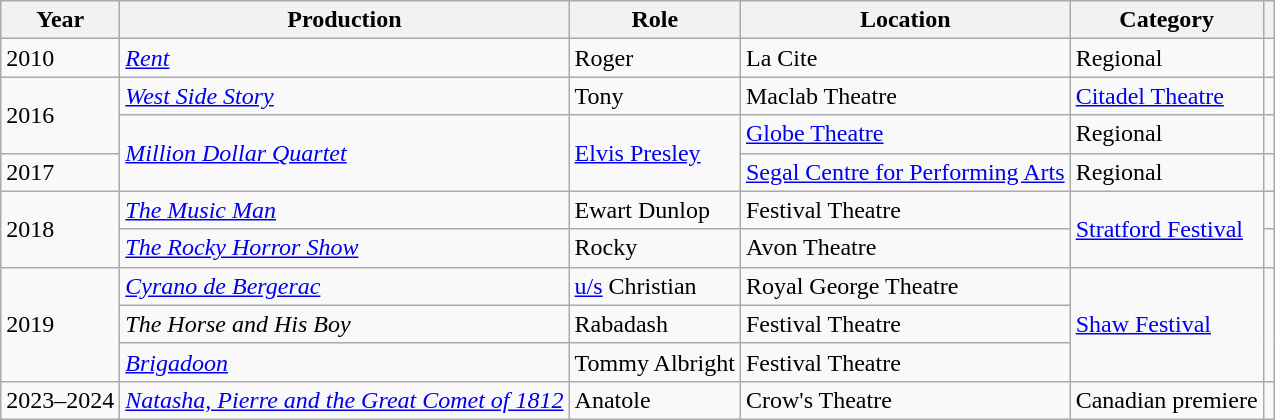<table class="wikitable sortable">
<tr>
<th>Year</th>
<th>Production</th>
<th>Role</th>
<th>Location</th>
<th>Category</th>
<th></th>
</tr>
<tr>
<td>2010</td>
<td><em><a href='#'>Rent</a></em></td>
<td>Roger</td>
<td>La Cite</td>
<td>Regional</td>
<td></td>
</tr>
<tr>
<td rowspan="2">2016</td>
<td><em><a href='#'>West Side Story</a></em></td>
<td>Tony</td>
<td>Maclab Theatre</td>
<td><a href='#'>Citadel Theatre</a></td>
<td></td>
</tr>
<tr>
<td rowspan="2"><em><a href='#'>Million Dollar Quartet</a></em></td>
<td rowspan="2"><a href='#'>Elvis Presley</a></td>
<td><a href='#'>Globe Theatre</a></td>
<td>Regional</td>
<td></td>
</tr>
<tr>
<td>2017</td>
<td><a href='#'>Segal Centre for Performing Arts</a></td>
<td>Regional</td>
<td></td>
</tr>
<tr>
<td rowspan="2">2018</td>
<td><em><a href='#'>The Music Man</a></em></td>
<td>Ewart Dunlop</td>
<td>Festival Theatre</td>
<td rowspan="2"><a href='#'>Stratford Festival</a></td>
<td></td>
</tr>
<tr>
<td><em><a href='#'>The Rocky Horror Show</a></em></td>
<td>Rocky</td>
<td>Avon Theatre</td>
<td></td>
</tr>
<tr>
<td rowspan="3">2019</td>
<td><em><a href='#'>Cyrano de Bergerac</a></em></td>
<td><a href='#'>u/s</a> Christian</td>
<td>Royal George Theatre</td>
<td rowspan="3"><a href='#'>Shaw Festival</a></td>
<td rowspan="3"></td>
</tr>
<tr>
<td><em>The Horse and His Boy</em></td>
<td>Rabadash</td>
<td>Festival Theatre</td>
</tr>
<tr>
<td><em><a href='#'>Brigadoon</a></em></td>
<td>Tommy Albright</td>
<td>Festival Theatre</td>
</tr>
<tr>
<td>2023–2024</td>
<td><em><a href='#'>Natasha, Pierre and the Great Comet of 1812</a></em></td>
<td>Anatole</td>
<td>Crow's Theatre</td>
<td>Canadian premiere</td>
<td></td>
</tr>
</table>
